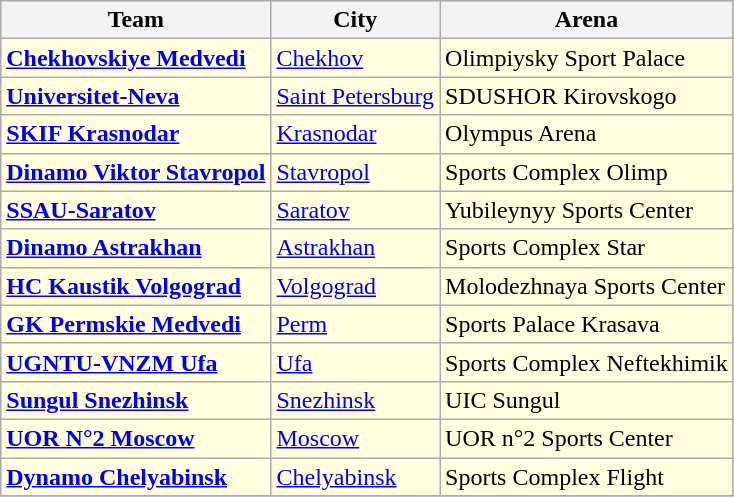<table class="wikitable sortable">
<tr>
<th>Team</th>
<th>City</th>
<th>Arena</th>
</tr>
<tr bgcolor=ffffe0>
<td><strong><a href='#'>Chekhovskiye Medvedi</a></strong></td>
<td><a href='#'>Chekhov</a></td>
<td>Olimpiysky Sport Palace</td>
</tr>
<tr bgcolor=ffffe0>
<td><strong><a href='#'>Universitet-Neva</a></strong></td>
<td><a href='#'>Saint Petersburg</a></td>
<td>SDUSHOR Kirovskogo</td>
</tr>
<tr bgcolor=ffffe0>
<td><strong><a href='#'>SKIF Krasnodar</a></strong></td>
<td><a href='#'>Krasnodar</a></td>
<td>Olympus Arena</td>
</tr>
<tr bgcolor=ffffe0>
<td><strong><a href='#'>Dinamo Viktor Stavropol</a></strong></td>
<td><a href='#'>Stavropol</a></td>
<td>Sports Complex Olimp</td>
</tr>
<tr bgcolor=ffffe0>
<td><strong><a href='#'>SSAU-Saratov</a></strong></td>
<td><a href='#'>Saratov</a></td>
<td>Yubileynyy Sports Center</td>
</tr>
<tr bgcolor=ffffe0>
<td><strong><a href='#'>Dinamo Astrakhan</a></strong></td>
<td><a href='#'>Astrakhan</a></td>
<td>Sports Complex Star</td>
</tr>
<tr bgcolor=ffffe0>
<td><strong><a href='#'>HC Kaustik Volgograd</a></strong></td>
<td><a href='#'>Volgograd</a></td>
<td>Molodezhnaya Sports Center</td>
</tr>
<tr bgcolor=ffffe0>
<td><strong><a href='#'>GK Permskie Medvedi</a></strong></td>
<td><a href='#'>Perm</a></td>
<td>Sports Palace Krasava</td>
</tr>
<tr bgcolor=ffffe0>
<td><strong><a href='#'>UGNTU-VNZM Ufa</a></strong></td>
<td><a href='#'>Ufa</a></td>
<td>Sports Complex Neftekhimik</td>
</tr>
<tr bgcolor=ffffe0>
<td><strong><a href='#'>Sungul Snezhinsk</a></strong></td>
<td><a href='#'>Snezhinsk</a></td>
<td>UIC Sungul</td>
</tr>
<tr bgcolor=ffffe0>
<td><strong><a href='#'>UOR N°2 Moscow</a></strong></td>
<td><a href='#'>Moscow</a></td>
<td>UOR n°2 Sports Center</td>
</tr>
<tr bgcolor=ffffe0>
<td><strong><a href='#'>Dynamo Chelyabinsk</a></strong></td>
<td><a href='#'>Chelyabinsk</a></td>
<td>Sports Complex Flight</td>
</tr>
<tr>
</tr>
</table>
